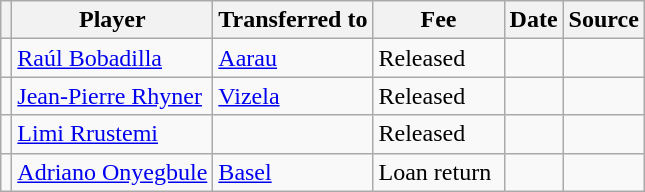<table class="wikitable plainrowheaders sortable">
<tr>
<th></th>
<th scope="col">Player</th>
<th>Transferred to</th>
<th style="width: 80px;">Fee</th>
<th scope="col">Date</th>
<th scope="col">Source</th>
</tr>
<tr>
<td align="center"></td>
<td> <a href='#'>Raúl Bobadilla</a></td>
<td> <a href='#'>Aarau</a></td>
<td>Released</td>
<td></td>
<td></td>
</tr>
<tr>
<td align="center"></td>
<td> <a href='#'>Jean-Pierre Rhyner</a></td>
<td> <a href='#'>Vizela</a></td>
<td>Released</td>
<td></td>
<td></td>
</tr>
<tr>
<td align="center"></td>
<td> <a href='#'>Limi Rrustemi</a></td>
<td></td>
<td>Released</td>
<td></td>
<td></td>
</tr>
<tr>
<td align="center"></td>
<td> <a href='#'>Adriano Onyegbule</a></td>
<td> <a href='#'>Basel</a></td>
<td>Loan return</td>
<td></td>
<td></td>
</tr>
</table>
